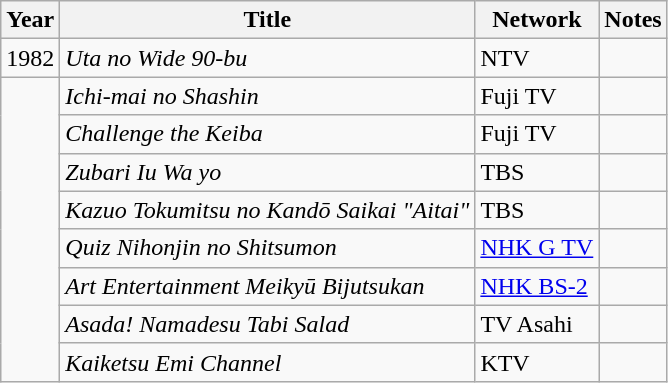<table class="wikitable">
<tr>
<th>Year</th>
<th>Title</th>
<th>Network</th>
<th>Notes</th>
</tr>
<tr>
<td>1982</td>
<td><em>Uta no Wide 90-bu</em></td>
<td>NTV</td>
<td></td>
</tr>
<tr>
<td rowspan="8"></td>
<td><em>Ichi-mai no Shashin</em></td>
<td>Fuji TV</td>
<td></td>
</tr>
<tr>
<td><em>Challenge the Keiba</em></td>
<td>Fuji TV</td>
<td></td>
</tr>
<tr>
<td><em>Zubari Iu Wa yo</em></td>
<td>TBS</td>
<td></td>
</tr>
<tr>
<td><em>Kazuo Tokumitsu no Kandō Saikai "Aitai"</em></td>
<td>TBS</td>
<td></td>
</tr>
<tr>
<td><em>Quiz Nihonjin no Shitsumon</em></td>
<td><a href='#'>NHK G TV</a></td>
<td></td>
</tr>
<tr>
<td><em>Art Entertainment Meikyū Bijutsukan</em></td>
<td><a href='#'>NHK BS-2</a></td>
<td></td>
</tr>
<tr>
<td><em>Asada! Namadesu Tabi Salad</em></td>
<td>TV Asahi</td>
<td></td>
</tr>
<tr>
<td><em>Kaiketsu Emi Channel</em></td>
<td>KTV</td>
<td></td>
</tr>
</table>
